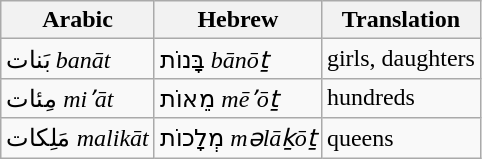<table class = "wikitable">
<tr>
<th>Arabic</th>
<th>Hebrew</th>
<th>Translation</th>
</tr>
<tr>
<td>بَنات <em>banāt</em></td>
<td>בָּנוֹת <em>bānōṯ</em></td>
<td>girls, daughters</td>
</tr>
<tr>
<td>مِئات <em>miʼāt</em></td>
<td>מֵאוֹת <em>mēʼōṯ</em></td>
<td>hundreds</td>
</tr>
<tr>
<td>مَلِكات <em>malikāt</em></td>
<td>מְלָכוֹת <em>məlāḵōṯ</em></td>
<td>queens</td>
</tr>
</table>
